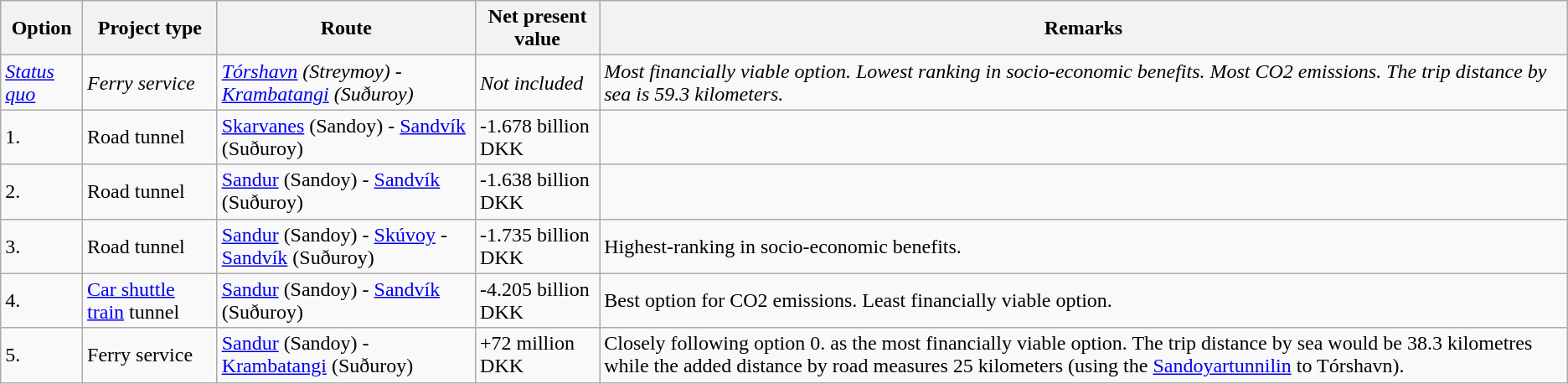<table class="wikitable">
<tr>
<th>Option</th>
<th>Project type</th>
<th>Route</th>
<th>Net present value</th>
<th>Remarks</th>
</tr>
<tr>
<td><em><a href='#'>Status quo</a></em></td>
<td><em>Ferry service</em></td>
<td><em><a href='#'>Tórshavn</a> (Streymoy) - <a href='#'>Krambatangi</a> (Suðuroy)</em></td>
<td><em>Not included</em></td>
<td><em>Most financially viable option. Lowest ranking in socio-economic benefits. Most CO2 emissions. The trip distance by sea is 59.3 kilometers.</em></td>
</tr>
<tr>
<td>1.</td>
<td>Road tunnel</td>
<td><a href='#'>Skarvanes</a> (Sandoy) - <a href='#'>Sandvík</a> (Suðuroy)</td>
<td>-1.678 billion DKK</td>
<td></td>
</tr>
<tr>
<td>2.</td>
<td>Road tunnel</td>
<td><a href='#'>Sandur</a> (Sandoy) - <a href='#'>Sandvík</a> (Suðuroy)</td>
<td>-1.638 billion DKK</td>
<td></td>
</tr>
<tr>
<td>3.</td>
<td>Road tunnel</td>
<td><a href='#'>Sandur</a> (Sandoy) - <a href='#'>Skúvoy</a> - <a href='#'>Sandvík</a> (Suðuroy)</td>
<td>-1.735 billion DKK</td>
<td>Highest-ranking in socio-economic benefits.</td>
</tr>
<tr>
<td>4.</td>
<td><a href='#'>Car shuttle train</a> tunnel</td>
<td><a href='#'>Sandur</a> (Sandoy) - <a href='#'>Sandvík</a> (Suðuroy)</td>
<td>-4.205 billion DKK</td>
<td>Best option for CO2 emissions. Least financially viable option.</td>
</tr>
<tr>
<td>5.</td>
<td>Ferry service</td>
<td><a href='#'>Sandur</a> (Sandoy) - <a href='#'>Krambatangi</a> (Suðuroy)</td>
<td>+72 million DKK</td>
<td>Closely following option 0. as the most financially viable option. The trip distance by sea would be 38.3 kilometres while the added distance by road measures 25 kilometers (using the <a href='#'>Sandoyartunnilin</a> to Tórshavn).</td>
</tr>
</table>
